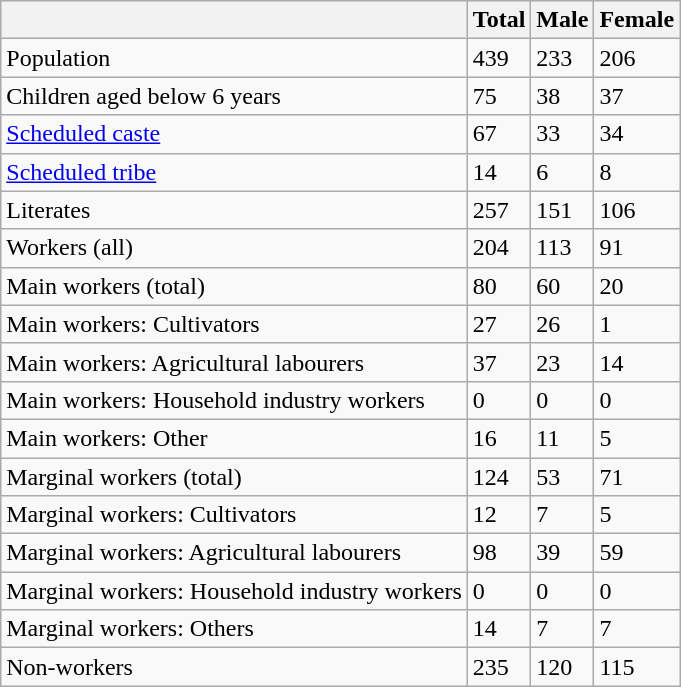<table class="wikitable sortable">
<tr>
<th></th>
<th>Total</th>
<th>Male</th>
<th>Female</th>
</tr>
<tr>
<td>Population</td>
<td>439</td>
<td>233</td>
<td>206</td>
</tr>
<tr>
<td>Children aged below 6 years</td>
<td>75</td>
<td>38</td>
<td>37</td>
</tr>
<tr>
<td><a href='#'>Scheduled caste</a></td>
<td>67</td>
<td>33</td>
<td>34</td>
</tr>
<tr>
<td><a href='#'>Scheduled tribe</a></td>
<td>14</td>
<td>6</td>
<td>8</td>
</tr>
<tr>
<td>Literates</td>
<td>257</td>
<td>151</td>
<td>106</td>
</tr>
<tr>
<td>Workers (all)</td>
<td>204</td>
<td>113</td>
<td>91</td>
</tr>
<tr>
<td>Main workers (total)</td>
<td>80</td>
<td>60</td>
<td>20</td>
</tr>
<tr>
<td>Main workers: Cultivators</td>
<td>27</td>
<td>26</td>
<td>1</td>
</tr>
<tr>
<td>Main workers: Agricultural labourers</td>
<td>37</td>
<td>23</td>
<td>14</td>
</tr>
<tr>
<td>Main workers: Household industry workers</td>
<td>0</td>
<td>0</td>
<td>0</td>
</tr>
<tr>
<td>Main workers: Other</td>
<td>16</td>
<td>11</td>
<td>5</td>
</tr>
<tr>
<td>Marginal workers (total)</td>
<td>124</td>
<td>53</td>
<td>71</td>
</tr>
<tr>
<td>Marginal workers: Cultivators</td>
<td>12</td>
<td>7</td>
<td>5</td>
</tr>
<tr>
<td>Marginal workers: Agricultural labourers</td>
<td>98</td>
<td>39</td>
<td>59</td>
</tr>
<tr>
<td>Marginal workers: Household industry workers</td>
<td>0</td>
<td>0</td>
<td>0</td>
</tr>
<tr>
<td>Marginal workers: Others</td>
<td>14</td>
<td>7</td>
<td>7</td>
</tr>
<tr>
<td>Non-workers</td>
<td>235</td>
<td>120</td>
<td>115</td>
</tr>
</table>
